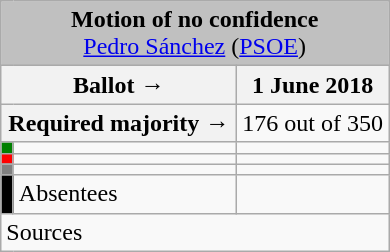<table class="wikitable" style="text-align:center;">
<tr>
<td colspan="3" align="center" bgcolor="#C0C0C0"><strong>Motion of no confidence</strong><br><a href='#'>Pedro Sánchez</a> (<a href='#'>PSOE</a>)</td>
</tr>
<tr>
<th colspan="2" style="width:150px;">Ballot →</th>
<th>1 June 2018</th>
</tr>
<tr>
<th colspan="2">Required majority →</th>
<td>176 out of 350 </td>
</tr>
<tr>
<th style="width:1px; background:green;"></th>
<td style="text-align:left;"></td>
<td></td>
</tr>
<tr>
<th style="color:inherit;background:red;"></th>
<td style="text-align:left;"></td>
<td></td>
</tr>
<tr>
<th style="color:inherit;background:gray;"></th>
<td style="text-align:left;"></td>
<td></td>
</tr>
<tr>
<th style="color:inherit;background:black;"></th>
<td style="text-align:left;"><span>Absentees</span></td>
<td></td>
</tr>
<tr>
<td style="text-align:left;" colspan="3">Sources</td>
</tr>
</table>
